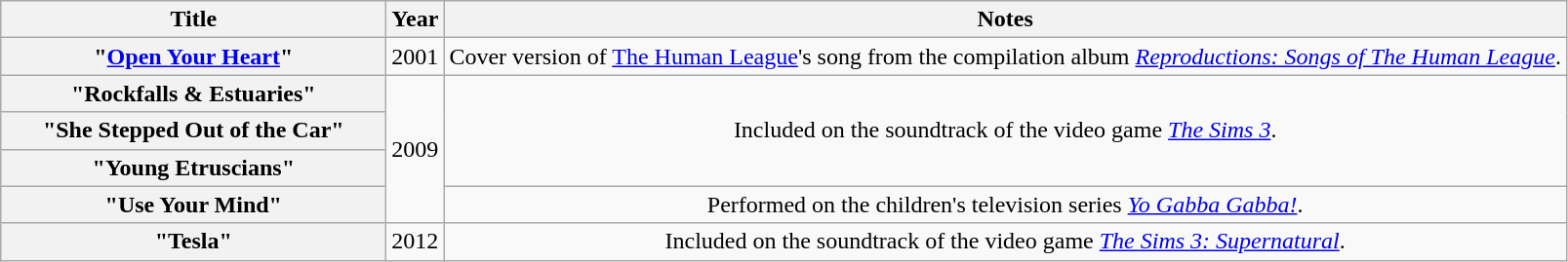<table class="wikitable plainrowheaders" style="text-align:center">
<tr>
<th scope="col" style="width:16em;">Title</th>
<th scope="col">Year</th>
<th scope="col">Notes</th>
</tr>
<tr>
<th scope="row">"<a href='#'>Open Your Heart</a>"</th>
<td>2001</td>
<td>Cover version of <a href='#'>The Human League</a>'s song from the compilation album <em><a href='#'>Reproductions: Songs of The Human League</a></em>.</td>
</tr>
<tr>
<th scope="row">"Rockfalls & Estuaries"</th>
<td rowspan="4">2009</td>
<td rowspan="3">Included on the soundtrack of the video game <em><a href='#'>The Sims 3</a></em>.</td>
</tr>
<tr>
<th scope="row">"She Stepped Out of the Car"</th>
</tr>
<tr>
<th scope="row">"Young Etruscians"</th>
</tr>
<tr>
<th scope="row">"Use Your Mind"</th>
<td>Performed on the children's television series <em><a href='#'>Yo Gabba Gabba!</a></em>.</td>
</tr>
<tr>
<th scope="row">"Tesla"</th>
<td>2012</td>
<td>Included on the soundtrack of the video game <em><a href='#'>The Sims 3: Supernatural</a></em>.</td>
</tr>
</table>
